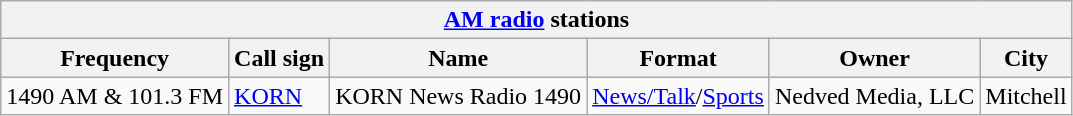<table class="wikitable">
<tr>
<th align="center" colspan="6"><strong><a href='#'>AM radio</a> stations</strong></th>
</tr>
<tr>
<th>Frequency</th>
<th>Call sign</th>
<th>Name</th>
<th>Format</th>
<th>Owner</th>
<th>City</th>
</tr>
<tr>
<td>1490 AM & 101.3 FM</td>
<td><a href='#'>KORN</a></td>
<td>KORN News Radio 1490</td>
<td><a href='#'>News/Talk</a>/<a href='#'>Sports</a></td>
<td>Nedved Media, LLC</td>
<td>Mitchell</td>
</tr>
</table>
